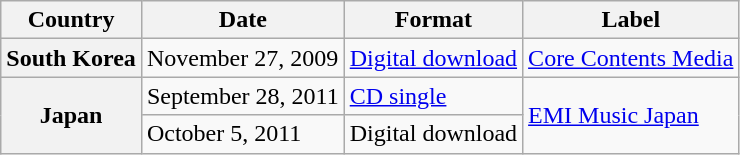<table class="wikitable plainrowheaders">
<tr>
<th scope="col">Country</th>
<th>Date</th>
<th>Format</th>
<th>Label</th>
</tr>
<tr>
<th scope="row" rowspan="1">South Korea</th>
<td>November 27, 2009</td>
<td><a href='#'>Digital download</a></td>
<td><a href='#'>Core Contents Media</a></td>
</tr>
<tr>
<th scope="row" rowspan="2">Japan</th>
<td>September 28, 2011</td>
<td><a href='#'>CD single</a></td>
<td rowspan="2"><a href='#'>EMI Music Japan</a></td>
</tr>
<tr>
<td>October 5, 2011</td>
<td>Digital download</td>
</tr>
</table>
